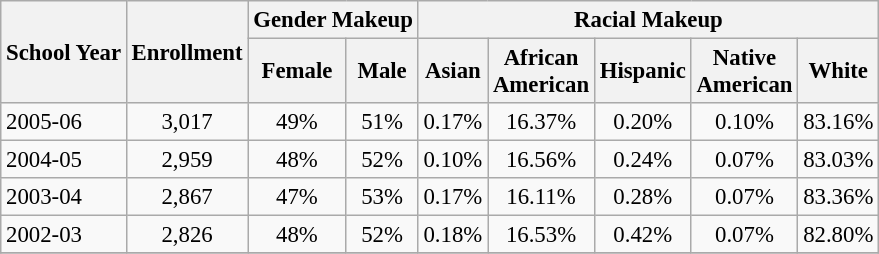<table class="wikitable" style="font-size: 95%;">
<tr>
<th rowspan="2">School Year</th>
<th rowspan="2">Enrollment</th>
<th colspan="2">Gender Makeup</th>
<th colspan="5">Racial Makeup</th>
</tr>
<tr>
<th>Female</th>
<th>Male</th>
<th>Asian</th>
<th>African <br>American</th>
<th>Hispanic</th>
<th>Native <br>American</th>
<th>White</th>
</tr>
<tr>
<td align="left">2005-06</td>
<td align="center">3,017</td>
<td align="center">49%</td>
<td align="center">51%</td>
<td align="center">0.17%</td>
<td align="center">16.37%</td>
<td align="center">0.20%</td>
<td align="center">0.10%</td>
<td align="center">83.16%</td>
</tr>
<tr>
<td align="left">2004-05</td>
<td align="center">2,959</td>
<td align="center">48%</td>
<td align="center">52%</td>
<td align="center">0.10%</td>
<td align="center">16.56%</td>
<td align="center">0.24%</td>
<td align="center">0.07%</td>
<td align="center">83.03%</td>
</tr>
<tr>
<td align="left">2003-04</td>
<td align="center">2,867</td>
<td align="center">47%</td>
<td align="center">53%</td>
<td align="center">0.17%</td>
<td align="center">16.11%</td>
<td align="center">0.28%</td>
<td align="center">0.07%</td>
<td align="center">83.36%</td>
</tr>
<tr>
<td align="left">2002-03</td>
<td align="center">2,826</td>
<td align="center">48%</td>
<td align="center">52%</td>
<td align="center">0.18%</td>
<td align="center">16.53%</td>
<td align="center">0.42%</td>
<td align="center">0.07%</td>
<td align="center">82.80%</td>
</tr>
<tr>
</tr>
</table>
